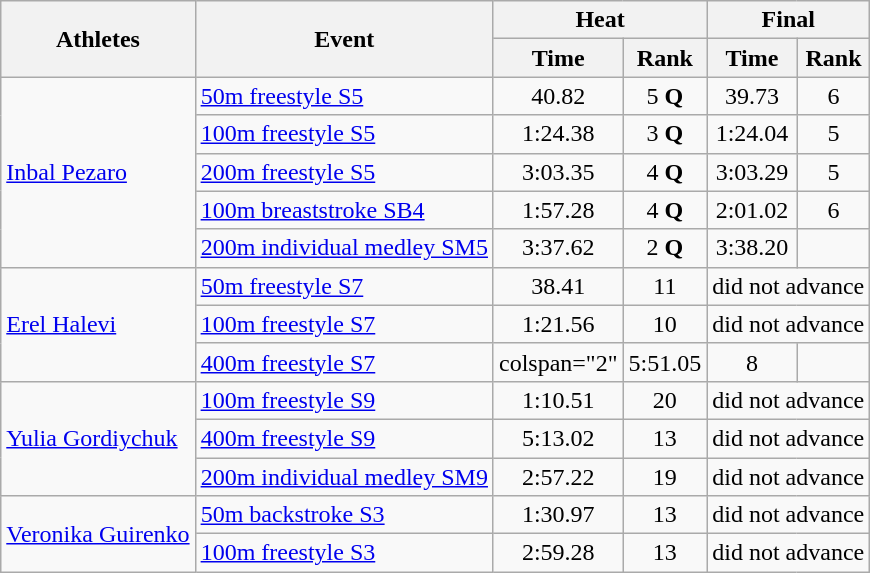<table class=wikitable>
<tr>
<th rowspan="2">Athletes</th>
<th rowspan="2">Event</th>
<th colspan="2">Heat</th>
<th colspan="2">Final</th>
</tr>
<tr>
<th>Time</th>
<th>Rank</th>
<th>Time</th>
<th>Rank</th>
</tr>
<tr align="center">
<td align="left" rowspan="5"><a href='#'>Inbal Pezaro</a></td>
<td align="left"><a href='#'>50m freestyle S5</a></td>
<td>40.82</td>
<td>5 <strong>Q</strong></td>
<td>39.73</td>
<td>6</td>
</tr>
<tr align="center">
<td align="left"><a href='#'>100m freestyle S5</a></td>
<td>1:24.38</td>
<td>3 <strong>Q</strong></td>
<td>1:24.04</td>
<td>5</td>
</tr>
<tr align="center">
<td align="left"><a href='#'>200m freestyle S5</a></td>
<td>3:03.35</td>
<td>4 <strong>Q</strong></td>
<td>3:03.29</td>
<td>5</td>
</tr>
<tr align="center">
<td align="left"><a href='#'>100m breaststroke SB4</a></td>
<td>1:57.28</td>
<td>4 <strong>Q</strong></td>
<td>2:01.02</td>
<td>6</td>
</tr>
<tr align="center">
<td align="left"><a href='#'>200m individual medley SM5</a></td>
<td>3:37.62</td>
<td>2 <strong>Q</strong></td>
<td>3:38.20</td>
<td></td>
</tr>
<tr align="center">
<td align="left" rowspan="3"><a href='#'>Erel Halevi</a></td>
<td align="left"><a href='#'>50m freestyle S7</a></td>
<td>38.41</td>
<td>11</td>
<td colspan="2">did not advance</td>
</tr>
<tr align="center">
<td align="left"><a href='#'>100m freestyle S7</a></td>
<td>1:21.56</td>
<td>10</td>
<td colspan="2">did not advance</td>
</tr>
<tr align="center">
<td align="left"><a href='#'>400m freestyle S7</a></td>
<td>colspan="2" </td>
<td>5:51.05</td>
<td>8</td>
</tr>
<tr align="center">
<td align="left" rowspan="3"><a href='#'>Yulia Gordiychuk</a></td>
<td align="left"><a href='#'>100m freestyle S9</a></td>
<td>1:10.51</td>
<td>20</td>
<td colspan="2">did not advance</td>
</tr>
<tr align="center">
<td align="left"><a href='#'>400m freestyle S9</a></td>
<td>5:13.02</td>
<td>13</td>
<td colspan="2">did not advance</td>
</tr>
<tr align="center">
<td align="left"><a href='#'>200m individual medley SM9</a></td>
<td>2:57.22</td>
<td>19</td>
<td colspan="2">did not advance</td>
</tr>
<tr align="center">
<td align="left" rowspan="3"><a href='#'>Veronika Guirenko</a></td>
<td align="left"><a href='#'>50m backstroke S3</a></td>
<td>1:30.97</td>
<td>13</td>
<td colspan="2">did not advance</td>
</tr>
<tr align="center">
<td align="left"><a href='#'>100m freestyle S3</a></td>
<td>2:59.28</td>
<td>13</td>
<td colspan="2">did not advance</td>
</tr>
</table>
